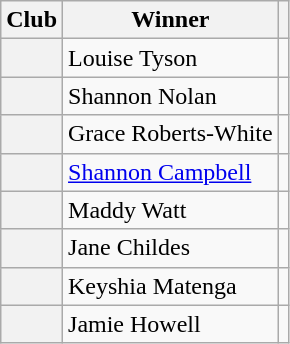<table class="wikitable plainrowheaders">
<tr>
<th>Club</th>
<th>Winner</th>
<th></th>
</tr>
<tr>
<th style="text-align:left"></th>
<td>Louise Tyson</td>
<td align="center"></td>
</tr>
<tr>
<th style="text-align:left"></th>
<td>Shannon Nolan</td>
<td align="center"></td>
</tr>
<tr>
<th style="text-align:left"></th>
<td>Grace Roberts-White</td>
<td align="center"></td>
</tr>
<tr>
<th style="text-align:left"></th>
<td><a href='#'>Shannon Campbell</a></td>
<td align="center"></td>
</tr>
<tr>
<th style="text-align:left"></th>
<td>Maddy Watt</td>
<td align="center"></td>
</tr>
<tr>
<th style="text-align:left"></th>
<td>Jane Childes</td>
<td align="center"></td>
</tr>
<tr>
<th style="text-align:left"></th>
<td>Keyshia Matenga</td>
<td align="center"></td>
</tr>
<tr>
<th style="text-align:left"></th>
<td>Jamie Howell</td>
<td align="center"></td>
</tr>
</table>
